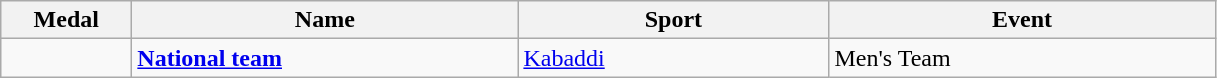<table class="wikitable sortable" style="font-size:100%">
<tr>
<th width="80">Medal</th>
<th width="250">Name</th>
<th width="200">Sport</th>
<th width="250">Event</th>
</tr>
<tr>
<td></td>
<td><strong><a href='#'>National team</a></strong></td>
<td><a href='#'>Kabaddi</a></td>
<td>Men's Team</td>
</tr>
</table>
